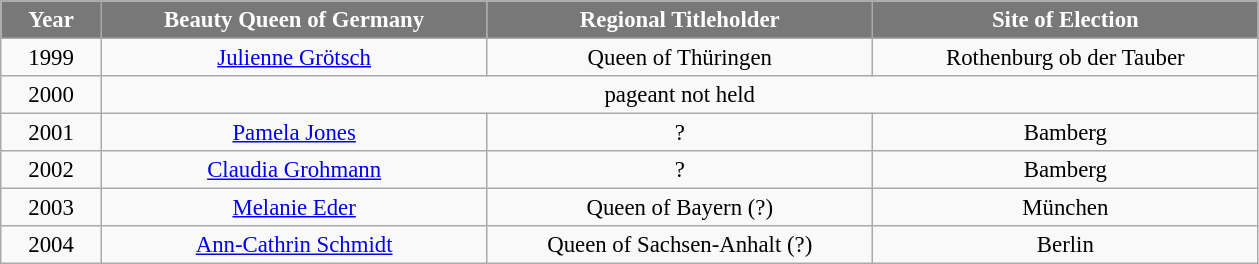<table class="wikitable sortable" style="font-size: 95%; text-align:center">
<tr>
<th width="60" style="background-color:#787878;color:#FFFFFF;">Year</th>
<th width="250" style="background-color:#787878;color:#FFFFFF;">Beauty Queen of Germany</th>
<th width="250" style="background-color:#787878;color:#FFFFFF;">Regional Titleholder</th>
<th width="250" style="background-color:#787878;color:#FFFFFF;">Site of Election</th>
</tr>
<tr>
<td>1999</td>
<td><a href='#'>Julienne Grötsch</a></td>
<td> Queen of Thüringen</td>
<td>Rothenburg ob der Tauber</td>
</tr>
<tr>
<td>2000</td>
<td colspan="3">pageant not held</td>
</tr>
<tr>
<td>2001</td>
<td><a href='#'>Pamela Jones</a></td>
<td>?</td>
<td>Bamberg	</td>
</tr>
<tr>
<td>2002</td>
<td><a href='#'>Claudia Grohmann</a></td>
<td>?</td>
<td>Bamberg</td>
</tr>
<tr>
<td>2003</td>
<td><a href='#'>Melanie Eder</a></td>
<td> Queen of Bayern (?)</td>
<td>München</td>
</tr>
<tr>
<td>2004</td>
<td><a href='#'>Ann-Cathrin Schmidt</a></td>
<td> Queen of Sachsen-Anhalt (?)</td>
<td>Berlin</td>
</tr>
</table>
